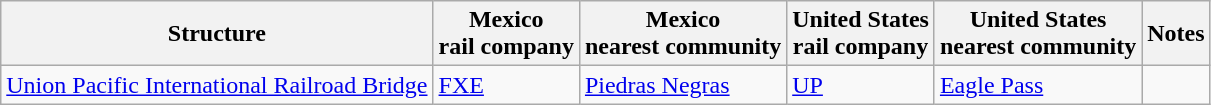<table class="wikitable">
<tr>
<th>Structure</th>
<th>Mexico<br>rail company</th>
<th>Mexico<br>nearest community</th>
<th>United States<br>rail company</th>
<th>United States<br>nearest community</th>
<th>Notes</th>
</tr>
<tr>
<td><a href='#'>Union Pacific International Railroad Bridge</a></td>
<td><a href='#'>FXE</a></td>
<td><a href='#'>Piedras Negras</a></td>
<td><a href='#'>UP</a></td>
<td><a href='#'>Eagle Pass</a></td>
<td></td>
</tr>
</table>
